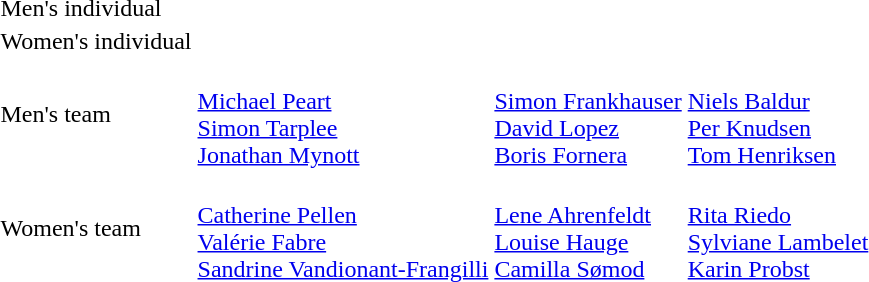<table>
<tr>
<td>Men's individual</td>
<td></td>
<td></td>
<td></td>
</tr>
<tr>
<td>Women's individual</td>
<td></td>
<td></td>
<td></td>
</tr>
<tr>
<td>Men's team</td>
<td><br><a href='#'>Michael Peart</a><br><a href='#'>Simon Tarplee</a><br><a href='#'>Jonathan Mynott</a></td>
<td><br><a href='#'>Simon Frankhauser</a><br><a href='#'>David Lopez</a><br><a href='#'>Boris Fornera</a></td>
<td><br><a href='#'>Niels Baldur</a><br><a href='#'>Per Knudsen</a><br><a href='#'>Tom Henriksen</a></td>
</tr>
<tr>
<td>Women's team</td>
<td><br><a href='#'>Catherine Pellen</a><br><a href='#'>Valérie Fabre</a><br><a href='#'>Sandrine Vandionant-Frangilli</a></td>
<td><br><a href='#'>Lene Ahrenfeldt</a><br><a href='#'>Louise Hauge</a><br><a href='#'>Camilla Sømod</a></td>
<td><br><a href='#'>Rita Riedo</a><br><a href='#'>Sylviane Lambelet</a><br><a href='#'>Karin Probst</a></td>
</tr>
</table>
